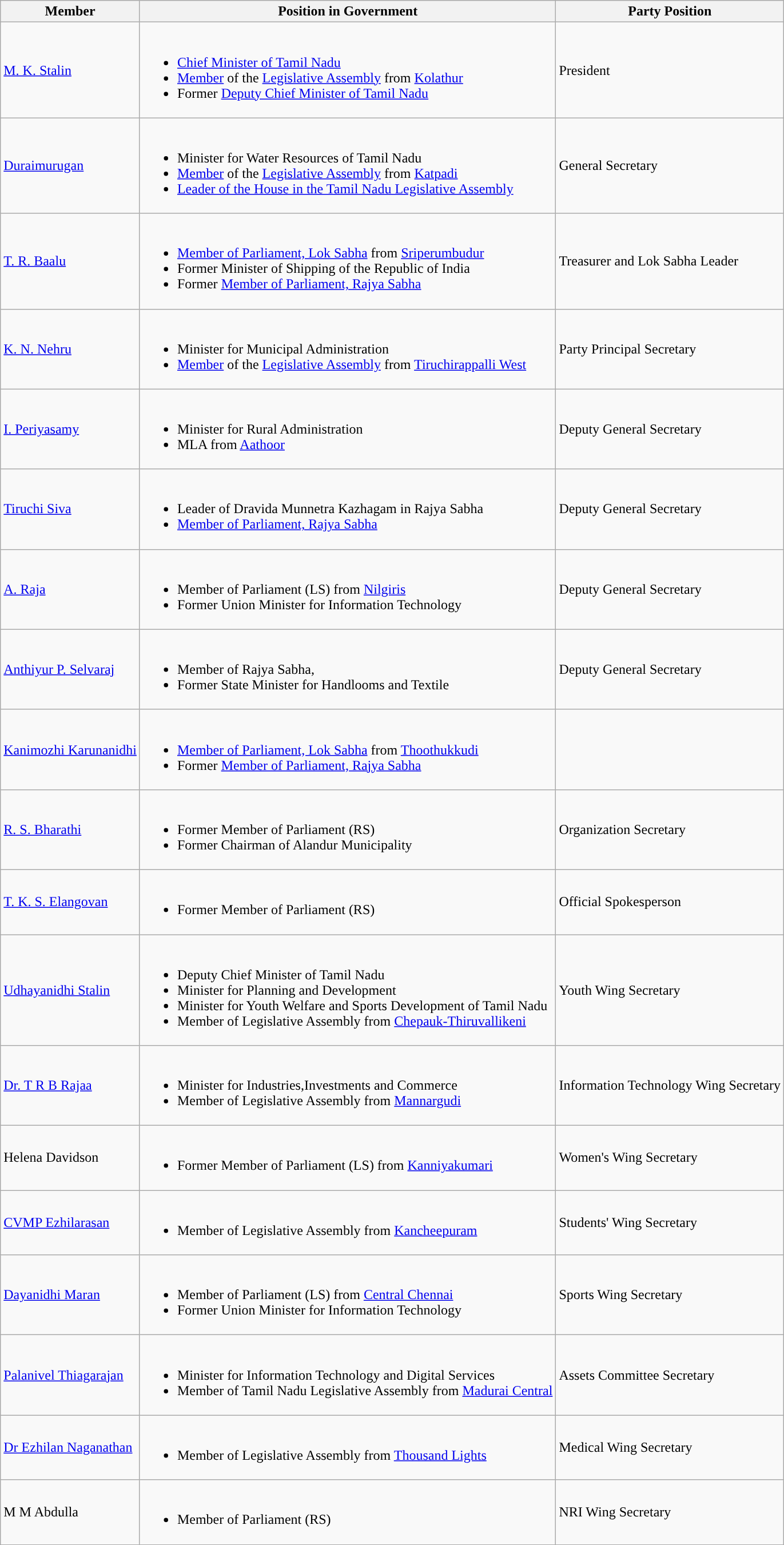<table class="wikitable" style="text-align:left;">
<tr>
<th style="background-color:">Member</th>
<th style="background-color:">Position in Government</th>
<th style="background-color:">Party Position</th>
</tr>
<tr>
<td><a href='#'>M. K. Stalin</a></td>
<td><br><ul><li><a href='#'>Chief Minister of Tamil Nadu</a></li><li><a href='#'>Member</a> of the <a href='#'>Legislative Assembly</a> from  <a href='#'>Kolathur</a></li><li>Former <a href='#'>Deputy Chief Minister of Tamil Nadu</a></li></ul></td>
<td>President</td>
</tr>
<tr>
<td><a href='#'>Duraimurugan</a></td>
<td><br><ul><li>Minister for Water Resources of Tamil Nadu</li><li><a href='#'>Member</a> of the <a href='#'>Legislative Assembly</a> from  <a href='#'>Katpadi</a></li><li><a href='#'>Leader of the House in the Tamil Nadu Legislative Assembly</a></li></ul></td>
<td>General Secretary</td>
</tr>
<tr>
<td><a href='#'>T. R. Baalu</a></td>
<td><br><ul><li><a href='#'>Member of Parliament, Lok Sabha</a> from <a href='#'>Sriperumbudur</a></li><li>Former Minister of Shipping of the Republic of India</li><li>Former <a href='#'>Member of Parliament, Rajya Sabha</a></li></ul></td>
<td>Treasurer and Lok Sabha Leader</td>
</tr>
<tr>
<td><a href='#'>K. N. Nehru</a></td>
<td><br><ul><li>Minister for Municipal Administration</li><li><a href='#'>Member</a> of the <a href='#'>Legislative Assembly</a> from <a href='#'>Tiruchirappalli West</a></li></ul></td>
<td>Party Principal Secretary</td>
</tr>
<tr>
<td><a href='#'>I. Periyasamy</a></td>
<td><br><ul><li>Minister for Rural Administration</li><li>MLA from <a href='#'>Aathoor</a></li></ul></td>
<td>Deputy General Secretary</td>
</tr>
<tr style="text-align:left;">
<td><a href='#'>Tiruchi Siva</a></td>
<td><br><ul><li>Leader of Dravida Munnetra Kazhagam in Rajya Sabha</li><li><a href='#'>Member of Parliament, Rajya Sabha</a></li></ul></td>
<td>Deputy General Secretary</td>
</tr>
<tr style="text-align:left;">
<td><a href='#'>A. Raja</a></td>
<td><br><ul><li>Member of Parliament (LS) from <a href='#'>Nilgiris</a></li><li>Former Union Minister for Information Technology</li></ul></td>
<td>Deputy General Secretary</td>
</tr>
<tr style="text-align:left;">
<td><a href='#'>Anthiyur P. Selvaraj</a></td>
<td><br><ul><li>Member of Rajya Sabha,</li><li>Former State Minister for Handlooms and Textile</li></ul></td>
<td>Deputy General Secretary</td>
</tr>
<tr style="text-align:left;">
<td><a href='#'>Kanimozhi Karunanidhi</a></td>
<td><br><ul><li><a href='#'>Member of Parliament, Lok Sabha</a> from <a href='#'>Thoothukkudi</a></li><li>Former <a href='#'>Member of Parliament, Rajya Sabha</a></li></ul></td>
<td></td>
</tr>
<tr style="text-align:left;">
<td><a href='#'>R. S. Bharathi</a></td>
<td><br><ul><li>Former Member of Parliament (RS)</li><li>Former Chairman of Alandur Municipality</li></ul></td>
<td>Organization Secretary</td>
</tr>
<tr style="text-align:left;">
<td><a href='#'>T. K. S. Elangovan</a></td>
<td><br><ul><li>Former Member of Parliament (RS)</li></ul></td>
<td>Official Spokesperson</td>
</tr>
<tr style="text-align:left;">
<td><a href='#'>Udhayanidhi Stalin</a></td>
<td><br><ul><li>Deputy Chief Minister of Tamil Nadu</li><li>Minister for Planning and Development</li><li>Minister for Youth Welfare and Sports Development of Tamil Nadu</li><li>Member of Legislative Assembly from <a href='#'>Chepauk-Thiruvallikeni</a></li></ul></td>
<td>Youth Wing Secretary</td>
</tr>
<tr style="text-align:left;">
<td><a href='#'>Dr. T R B Rajaa</a></td>
<td><br><ul><li>Minister for Industries,Investments and Commerce</li><li>Member of Legislative Assembly from <a href='#'>Mannargudi</a></li></ul></td>
<td>Information Technology Wing Secretary</td>
</tr>
<tr style="text-align:left;">
<td>Helena Davidson</td>
<td><br><ul><li>Former Member of Parliament (LS) from <a href='#'>Kanniyakumari</a></li></ul></td>
<td>Women's Wing Secretary</td>
</tr>
<tr style="text-align:left;">
<td><a href='#'>CVMP Ezhilarasan</a></td>
<td><br><ul><li>Member of Legislative Assembly from <a href='#'>Kancheepuram</a></li></ul></td>
<td>Students' Wing Secretary</td>
</tr>
<tr style="text-align:left;">
<td><a href='#'>Dayanidhi Maran</a></td>
<td><br><ul><li>Member of Parliament (LS) from <a href='#'>Central Chennai</a></li><li>Former Union Minister for Information Technology</li></ul></td>
<td>Sports Wing Secretary</td>
</tr>
<tr>
<td><a href='#'>Palanivel Thiagarajan</a></td>
<td><br><ul><li>Minister for Information Technology and Digital Services</li><li>Member of Tamil Nadu Legislative Assembly from <a href='#'>Madurai Central</a></li></ul></td>
<td>Assets Committee Secretary</td>
</tr>
<tr style="text-align:left;">
<td><a href='#'>Dr Ezhilan Naganathan</a></td>
<td><br><ul><li>Member of Legislative Assembly from <a href='#'>Thousand Lights</a></li></ul></td>
<td>Medical Wing Secretary</td>
</tr>
<tr style="text-align:left;">
<td>M M Abdulla</td>
<td><br><ul><li>Member of Parliament (RS)</li></ul></td>
<td>NRI Wing Secretary</td>
</tr>
</table>
